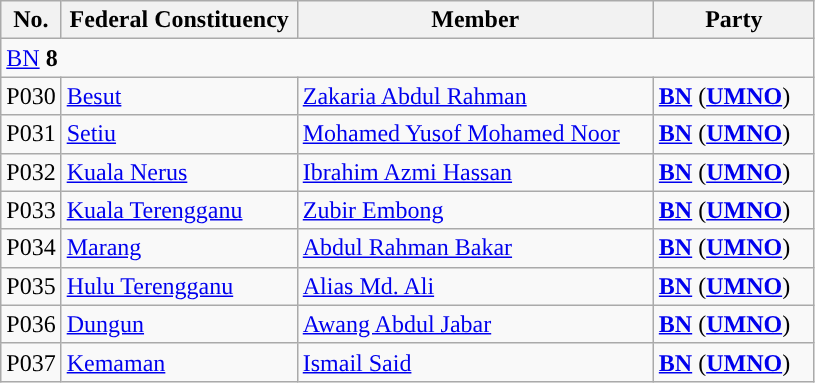<table class="wikitable sortable">
<tr>
<th style="width:30px;">No.</th>
<th style="width:150px;">Federal Constituency</th>
<th style="width:230px;">Member</th>
<th style="width:100px;">Party</th>
</tr>
<tr>
<td colspan="4"><a href='#'>BN</a> <strong>8</strong></td>
</tr>
<tr>
<td>P030</td>
<td><a href='#'>Besut</a></td>
<td><a href='#'>Zakaria Abdul Rahman</a></td>
<td><strong><a href='#'>BN</a></strong> (<strong><a href='#'>UMNO</a></strong>)</td>
</tr>
<tr>
<td>P031</td>
<td><a href='#'>Setiu</a></td>
<td><a href='#'>Mohamed Yusof Mohamed Noor</a></td>
<td><strong><a href='#'>BN</a></strong> (<strong><a href='#'>UMNO</a></strong>)</td>
</tr>
<tr>
<td>P032</td>
<td><a href='#'>Kuala Nerus</a></td>
<td><a href='#'>Ibrahim Azmi Hassan</a></td>
<td><strong><a href='#'>BN</a></strong> (<strong><a href='#'>UMNO</a></strong>)</td>
</tr>
<tr>
<td>P033</td>
<td><a href='#'>Kuala Terengganu</a></td>
<td><a href='#'>Zubir Embong</a></td>
<td><strong><a href='#'>BN</a></strong> (<strong><a href='#'>UMNO</a></strong>)</td>
</tr>
<tr>
<td>P034</td>
<td><a href='#'>Marang</a></td>
<td><a href='#'>Abdul Rahman Bakar</a></td>
<td><strong><a href='#'>BN</a></strong> (<strong><a href='#'>UMNO</a></strong>)</td>
</tr>
<tr>
<td>P035</td>
<td><a href='#'>Hulu Terengganu</a></td>
<td><a href='#'>Alias Md. Ali</a></td>
<td><strong><a href='#'>BN</a></strong> (<strong><a href='#'>UMNO</a></strong>)</td>
</tr>
<tr>
<td>P036</td>
<td><a href='#'>Dungun</a></td>
<td><a href='#'>Awang Abdul Jabar</a></td>
<td><strong><a href='#'>BN</a></strong> (<strong><a href='#'>UMNO</a></strong>)</td>
</tr>
<tr>
<td>P037</td>
<td><a href='#'>Kemaman</a></td>
<td><a href='#'>Ismail Said</a></td>
<td><strong><a href='#'>BN</a></strong> (<strong><a href='#'>UMNO</a></strong>)</td>
</tr>
</table>
